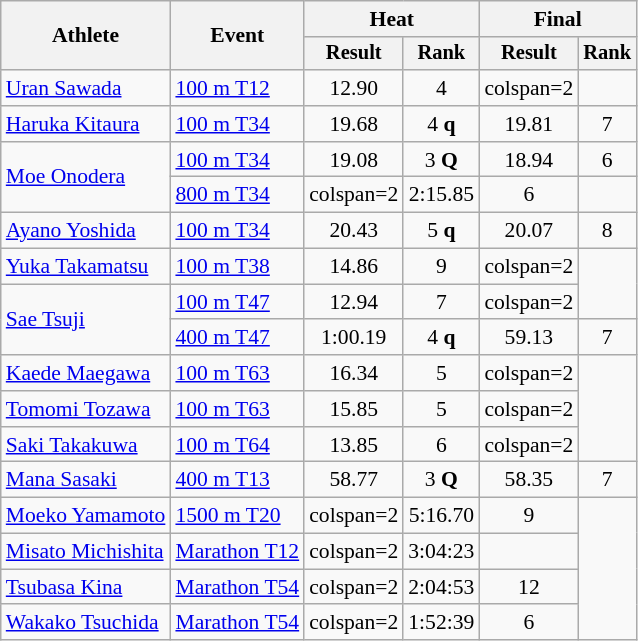<table class="wikitable" style="font-size:90%">
<tr>
<th rowspan="2">Athlete</th>
<th rowspan="2">Event</th>
<th colspan="2">Heat</th>
<th colspan="2">Final</th>
</tr>
<tr style="font-size:95%">
<th>Result</th>
<th>Rank</th>
<th>Result</th>
<th>Rank</th>
</tr>
<tr align=center>
<td align=left><a href='#'>Uran Sawada</a></td>
<td align=left><a href='#'>100 m T12</a></td>
<td>12.90</td>
<td>4</td>
<td>colspan=2 </td>
</tr>
<tr align=center>
<td align=left><a href='#'>Haruka Kitaura</a></td>
<td align=left><a href='#'>100 m T34</a></td>
<td>19.68</td>
<td>4 <strong>q</strong></td>
<td>19.81</td>
<td>7</td>
</tr>
<tr align=center>
<td align=left rowspan=2><a href='#'>Moe Onodera</a></td>
<td align=left><a href='#'>100 m T34</a></td>
<td>19.08</td>
<td>3 <strong>Q</strong></td>
<td>18.94</td>
<td>6</td>
</tr>
<tr align=center>
<td align=left><a href='#'>800 m T34</a></td>
<td>colspan=2 </td>
<td>2:15.85</td>
<td>6</td>
</tr>
<tr align=center>
<td align=left><a href='#'>Ayano Yoshida</a></td>
<td align=left><a href='#'>100 m T34</a></td>
<td>20.43</td>
<td>5 <strong>q</strong></td>
<td>20.07</td>
<td>8</td>
</tr>
<tr align=center>
<td align=left><a href='#'>Yuka Takamatsu</a></td>
<td align=left><a href='#'>100 m T38</a></td>
<td>14.86</td>
<td>9</td>
<td>colspan=2 </td>
</tr>
<tr align=center>
<td align=left rowspan=2><a href='#'>Sae Tsuji</a></td>
<td align=left><a href='#'>100 m T47</a></td>
<td>12.94</td>
<td>7</td>
<td>colspan=2 </td>
</tr>
<tr align=center>
<td align=left><a href='#'>400 m T47</a></td>
<td>1:00.19</td>
<td>4 <strong>q</strong></td>
<td>59.13</td>
<td>7</td>
</tr>
<tr align=center>
<td align=left><a href='#'>Kaede Maegawa</a></td>
<td align=left><a href='#'>100 m T63</a></td>
<td>16.34</td>
<td>5</td>
<td>colspan=2 </td>
</tr>
<tr align=center>
<td align=left><a href='#'>Tomomi Tozawa</a></td>
<td align=left><a href='#'>100 m T63</a></td>
<td>15.85</td>
<td>5</td>
<td>colspan=2 </td>
</tr>
<tr align=center>
<td align=left><a href='#'>Saki Takakuwa</a></td>
<td align=left><a href='#'>100 m T64</a></td>
<td>13.85</td>
<td>6</td>
<td>colspan=2 </td>
</tr>
<tr align=center>
<td align=left><a href='#'>Mana Sasaki</a></td>
<td align=left><a href='#'>400 m T13</a></td>
<td>58.77</td>
<td>3 <strong>Q</strong></td>
<td>58.35</td>
<td>7</td>
</tr>
<tr align=center>
<td align=left><a href='#'>Moeko Yamamoto</a></td>
<td align=left><a href='#'>1500 m T20</a></td>
<td>colspan=2 </td>
<td>5:16.70</td>
<td>9</td>
</tr>
<tr align=center>
<td align=left><a href='#'>Misato Michishita</a></td>
<td align=left><a href='#'>Marathon T12</a></td>
<td>colspan=2 </td>
<td>3:04:23</td>
<td></td>
</tr>
<tr align=center>
<td align=left><a href='#'>Tsubasa Kina</a></td>
<td align=left><a href='#'>Marathon T54</a></td>
<td>colspan=2 </td>
<td>2:04:53</td>
<td>12</td>
</tr>
<tr align=center>
<td align=left><a href='#'>Wakako Tsuchida</a></td>
<td align=left><a href='#'>Marathon T54</a></td>
<td>colspan=2 </td>
<td>1:52:39</td>
<td>6</td>
</tr>
</table>
